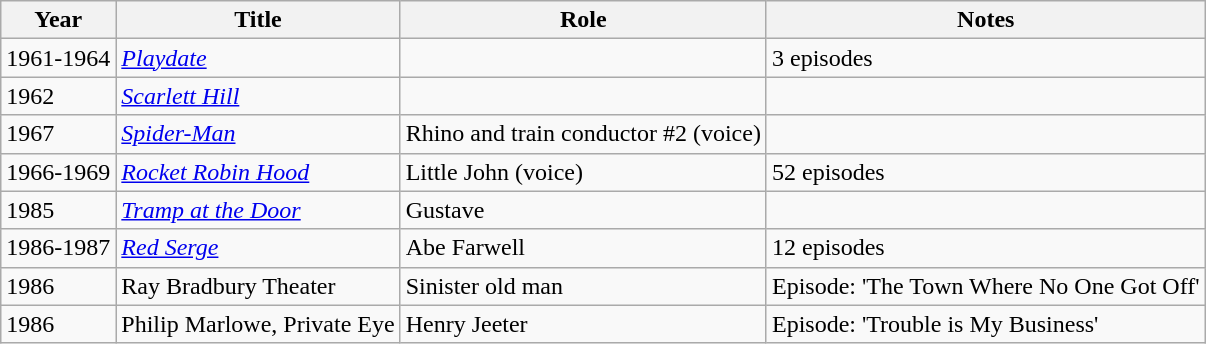<table class="wikitable sortable">
<tr>
<th>Year</th>
<th>Title</th>
<th>Role</th>
<th class="unsortable">Notes</th>
</tr>
<tr>
<td>1961-1964</td>
<td><em><a href='#'>Playdate</a></em></td>
<td></td>
<td>3 episodes</td>
</tr>
<tr>
<td>1962</td>
<td><em><a href='#'>Scarlett Hill</a></em></td>
<td></td>
<td></td>
</tr>
<tr>
<td>1967</td>
<td><em><a href='#'>Spider-Man</a> </em></td>
<td>Rhino and train conductor #2 (voice)</td>
<td></td>
</tr>
<tr>
<td>1966-1969</td>
<td><em><a href='#'>Rocket Robin Hood</a></em></td>
<td>Little John (voice)</td>
<td>52 episodes</td>
</tr>
<tr>
<td>1985</td>
<td><em><a href='#'>Tramp at the Door</a></em></td>
<td>Gustave</td>
<td></td>
</tr>
<tr>
<td>1986-1987</td>
<td><em><a href='#'>Red Serge</a></em></td>
<td>Abe Farwell</td>
<td>12 episodes</td>
</tr>
<tr>
<td>1986</td>
<td>Ray Bradbury Theater</td>
<td>Sinister old man</td>
<td>Episode: 'The Town Where No One Got Off'</td>
</tr>
<tr>
<td>1986</td>
<td>Philip Marlowe, Private Eye</td>
<td>Henry Jeeter</td>
<td>Episode: 'Trouble is My Business'</td>
</tr>
</table>
